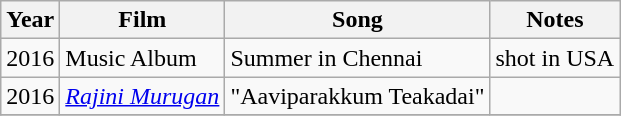<table class="wikitable sortable">
<tr>
<th>Year</th>
<th>Film</th>
<th>Song</th>
<th>Notes</th>
</tr>
<tr>
<td>2016</td>
<td>Music Album</td>
<td>Summer in Chennai</td>
<td>shot in USA</td>
</tr>
<tr>
<td>2016</td>
<td><em><a href='#'>Rajini Murugan</a></em></td>
<td>"Aaviparakkum Teakadai"</td>
<td></td>
</tr>
<tr>
</tr>
</table>
